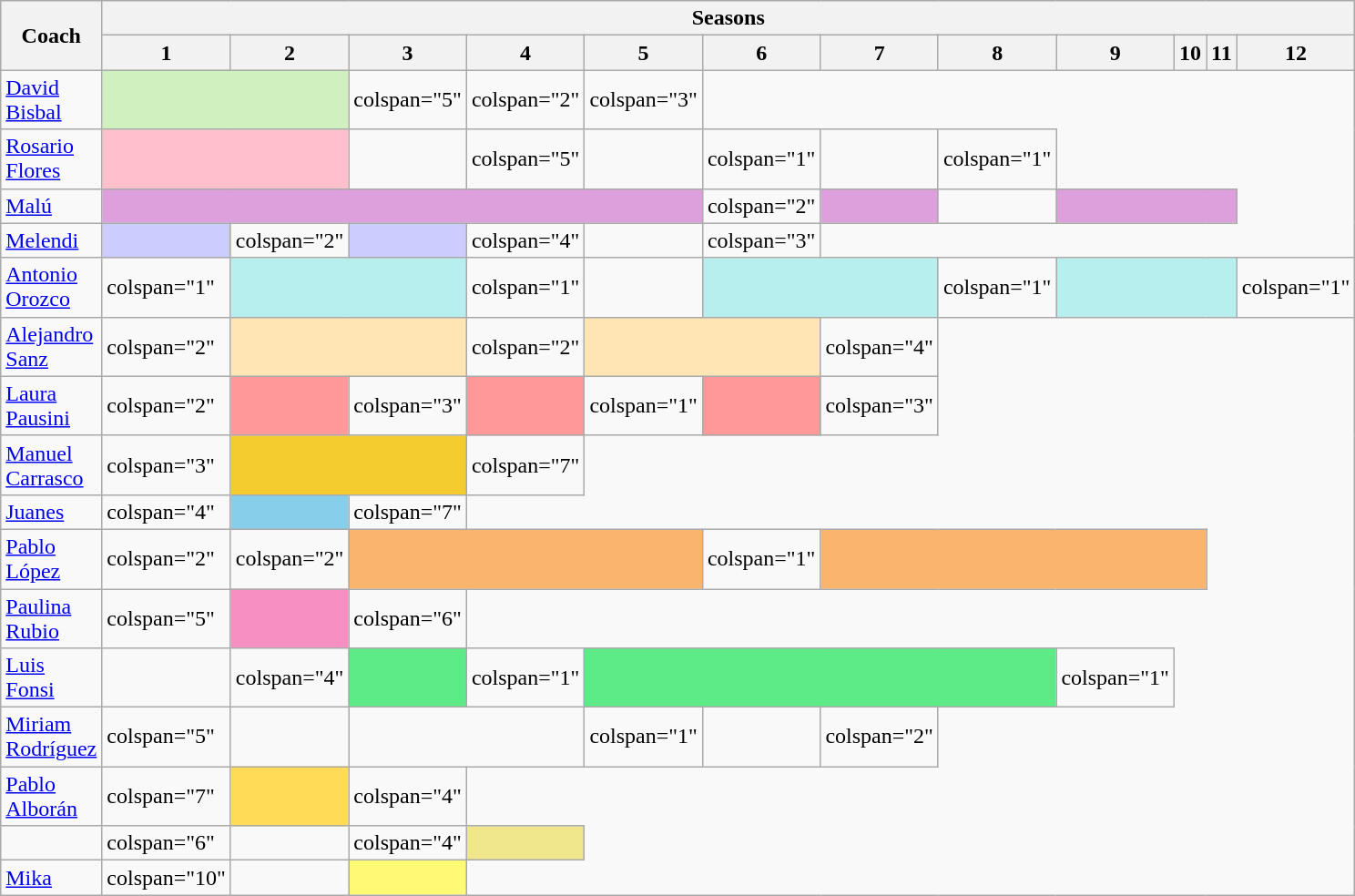<table style="width:60%;align:center;" class="wikitable center col1cen col2cen">
<tr>
<th colspan="1" rowspan="2">Coach</th>
<th colspan="13">Seasons</th>
</tr>
<tr>
<th width="60">1</th>
<th width="60">2</th>
<th width="60">3</th>
<th width="60">4</th>
<th width="60">5</th>
<th width="60">6</th>
<th width="60">7</th>
<th width="60">8</th>
<th width="60">9</th>
<th width="60">10</th>
<th width="60">11</th>
<th width="60">12</th>
</tr>
<tr>
<td><a href='#'>David Bisbal</a></td>
<td colspan="2" bgcolor="#d0f0c0"></td>
<td>colspan="5" </td>
<td>colspan="2" </td>
<td>colspan="3" </td>
</tr>
<tr>
<td><a href='#'>Rosario Flores</a></td>
<td colspan="2" bgcolor="pink"></td>
<td></td>
<td>colspan="5" </td>
<td></td>
<td>colspan="1" </td>
<td></td>
<td>colspan="1" </td>
</tr>
<tr>
<td><a href='#'>Malú</a></td>
<td colspan="5" bgcolor="dda0dd"></td>
<td>colspan="2" </td>
<td colspan="1" bgcolor="dda0dd"></td>
<td></td>
<td colspan="3" bgcolor="dda0dd"></td>
</tr>
<tr>
<td><a href='#'>Melendi</a></td>
<td colspan="1" bgcolor="#ccf"></td>
<td>colspan="2" </td>
<td colspan="1" bgcolor="#ccf"></td>
<td>colspan="4" </td>
<td></td>
<td>colspan="3" </td>
</tr>
<tr>
<td><a href='#'>Antonio Orozco</a></td>
<td>colspan="1" </td>
<td colspan="2" bgcolor="#b7efef"></td>
<td>colspan="1" </td>
<td></td>
<td colspan="2" bgcolor="#b7efef"></td>
<td>colspan="1" </td>
<td colspan="3" bgcolor="#b7efef"></td>
<td>colspan="1" </td>
</tr>
<tr>
<td><a href='#'>Alejandro Sanz</a></td>
<td>colspan="2" </td>
<td colspan="2" bgcolor="#ffe5b4"></td>
<td>colspan="2" </td>
<td colspan="2" bgcolor="#ffe5b4"></td>
<td>colspan="4" </td>
</tr>
<tr>
<td><a href='#'>Laura Pausini</a></td>
<td>colspan="2" </td>
<td colspan="1" bgcolor="#ff9999"></td>
<td>colspan="3" </td>
<td colspan="1" bgcolor="#ff9999"></td>
<td>colspan="1" </td>
<td colspan="1" bgcolor="#ff9999"></td>
<td>colspan="3" </td>
</tr>
<tr>
<td><a href='#'>Manuel Carrasco</a></td>
<td>colspan="3" </td>
<td colspan="2" bgcolor="#F4CC30"></td>
<td>colspan="7" </td>
</tr>
<tr>
<td><a href='#'>Juanes</a></td>
<td>colspan="4" </td>
<td colspan="1" bgcolor="#87ceeb"></td>
<td>colspan="7" </td>
</tr>
<tr>
<td><a href='#'>Pablo López</a></td>
<td>colspan="2" </td>
<td>colspan="2" </td>
<td colspan="3" bgcolor="#fbb46e"></td>
<td>colspan="1" </td>
<td colspan="4" bgcolor="#fbb46e"></td>
</tr>
<tr>
<td><a href='#'>Paulina Rubio</a></td>
<td>colspan="5" </td>
<td colspan="1" bgcolor="#F78FC2"></td>
<td>colspan="6" </td>
</tr>
<tr>
<td><a href='#'>Luis Fonsi</a></td>
<td></td>
<td>colspan="4" </td>
<td colspan="1" bgcolor="#5deb87"></td>
<td>colspan="1" </td>
<td colspan="4" bgcolor="#5deb87"></td>
<td>colspan="1" </td>
</tr>
<tr>
<td><a href='#'>Miriam Rodríguez</a></td>
<td>colspan="5" </td>
<td></td>
<td colspan="2" style="text-align:center"></td>
<td>colspan="1" </td>
<td colspan="1" style="text-align:center"></td>
<td>colspan="2" </td>
</tr>
<tr>
<td><a href='#'>Pablo Alborán</a></td>
<td>colspan="7" </td>
<td colspan="1" bgcolor="#ffdb58"></td>
<td>colspan="4" </td>
</tr>
<tr>
<td><a href='#'></a></td>
<td>colspan="6" </td>
<td></td>
<td>colspan="4" </td>
<td colspan="1" bgcolor="khaki"></td>
</tr>
<tr>
<td><a href='#'>Mika</a></td>
<td>colspan="10" </td>
<td></td>
<td colspan="1" bgcolor="#fffa73"></td>
</tr>
</table>
